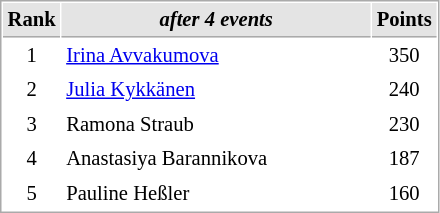<table cellspacing="1" cellpadding="3" style="border:1px solid #aaa; font-size:86%;">
<tr style="background:#e4e4e4;">
<th style="border-bottom:1px solid #aaa; width:10px;">Rank</th>
<th style="border-bottom:1px solid #aaa; width:200px;"><em>after 4 events</em></th>
<th style="border-bottom:1px solid #aaa; width:20px;">Points</th>
</tr>
<tr>
<td align=center>1</td>
<td> <a href='#'>Irina Avvakumova</a></td>
<td align=center>350</td>
</tr>
<tr>
<td align=center>2</td>
<td> <a href='#'>Julia Kykkänen</a></td>
<td align=center>240</td>
</tr>
<tr>
<td align=center>3</td>
<td> Ramona Straub</td>
<td align=center>230</td>
</tr>
<tr>
<td align=center>4</td>
<td> Anastasiya Barannikova</td>
<td align=center>187</td>
</tr>
<tr>
<td align=center>5</td>
<td> Pauline Heßler</td>
<td align=center>160</td>
</tr>
</table>
